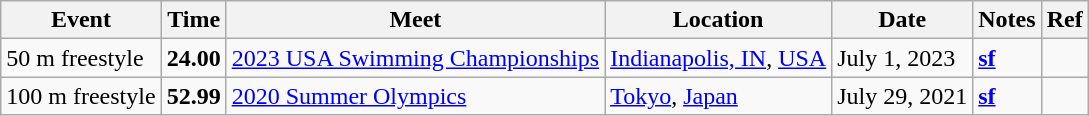<table class="wikitable">
<tr>
<th>Event</th>
<th>Time</th>
<th>Meet</th>
<th>Location</th>
<th>Date</th>
<th>Notes</th>
<th>Ref</th>
</tr>
<tr>
<td>50 m freestyle</td>
<td><strong>24.00</strong></td>
<td><a href='#'>2023 USA Swimming Championships</a></td>
<td><a href='#'>Indianapolis, IN</a>, <a href='#'>USA</a></td>
<td>July 1, 2023</td>
<td><strong><a href='#'>sf</a></strong></td>
<td></td>
</tr>
<tr>
<td>100 m freestyle</td>
<td><strong>52.99</strong></td>
<td><a href='#'>2020 Summer Olympics</a></td>
<td><a href='#'>Tokyo</a>, <a href='#'>Japan</a></td>
<td>July 29, 2021</td>
<td><strong><a href='#'>sf</a></strong></td>
<td></td>
</tr>
</table>
